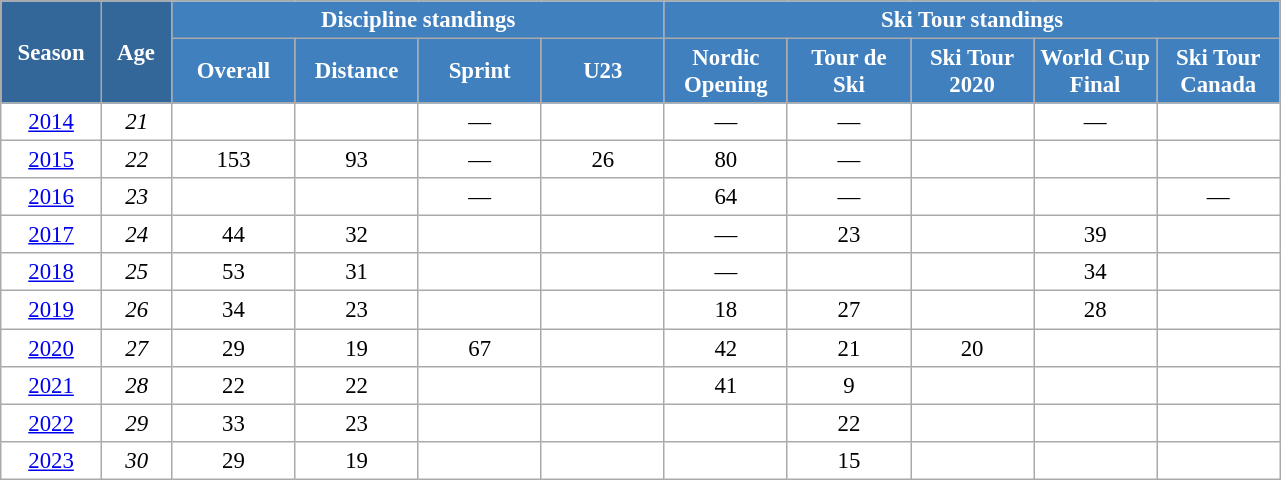<table class="wikitable" style="font-size:95%; text-align:center; border:grey solid 1px; border-collapse:collapse; background:#ffffff;">
<tr>
<th style="background-color:#369; color:white; width:60px;" rowspan="2"> Season </th>
<th style="background-color:#369; color:white; width:40px;" rowspan="2"> Age </th>
<th style="background-color:#4180be; color:white;" colspan="4">Discipline standings</th>
<th style="background-color:#4180be; color:white;" colspan="5">Ski Tour standings</th>
</tr>
<tr>
<th style="background-color:#4180be; color:white; width:75px;">Overall</th>
<th style="background-color:#4180be; color:white; width:75px;">Distance</th>
<th style="background-color:#4180be; color:white; width:75px;">Sprint</th>
<th style="background-color:#4180be; color:white; width:75px;">U23</th>
<th style="background-color:#4180be; color:white; width:75px;">Nordic<br>Opening</th>
<th style="background-color:#4180be; color:white; width:75px;">Tour de<br>Ski</th>
<th style="background-color:#4180be; color:white; width:75px;">Ski Tour<br>2020</th>
<th style="background-color:#4180be; color:white; width:75px;">World Cup<br>Final</th>
<th style="background-color:#4180be; color:white; width:75px;">Ski Tour<br>Canada</th>
</tr>
<tr>
<td><a href='#'>2014</a></td>
<td><em>21</em></td>
<td></td>
<td></td>
<td>—</td>
<td></td>
<td>—</td>
<td>—</td>
<td></td>
<td>—</td>
<td></td>
</tr>
<tr>
<td><a href='#'>2015</a></td>
<td><em>22</em></td>
<td>153</td>
<td>93</td>
<td>—</td>
<td>26</td>
<td>80</td>
<td>—</td>
<td></td>
<td></td>
<td></td>
</tr>
<tr>
<td><a href='#'>2016</a></td>
<td><em>23</em></td>
<td></td>
<td></td>
<td>—</td>
<td></td>
<td>64</td>
<td>—</td>
<td></td>
<td></td>
<td>—</td>
</tr>
<tr>
<td><a href='#'>2017</a></td>
<td><em>24</em></td>
<td>44</td>
<td>32</td>
<td></td>
<td></td>
<td>—</td>
<td>23</td>
<td></td>
<td>39</td>
<td></td>
</tr>
<tr>
<td><a href='#'>2018</a></td>
<td><em>25</em></td>
<td>53</td>
<td>31</td>
<td></td>
<td></td>
<td>—</td>
<td></td>
<td></td>
<td>34</td>
<td></td>
</tr>
<tr>
<td><a href='#'>2019</a></td>
<td><em>26</em></td>
<td>34</td>
<td>23</td>
<td></td>
<td></td>
<td>18</td>
<td>27</td>
<td></td>
<td>28</td>
<td></td>
</tr>
<tr>
<td><a href='#'>2020</a></td>
<td><em>27</em></td>
<td>29</td>
<td>19</td>
<td>67</td>
<td></td>
<td>42</td>
<td>21</td>
<td>20</td>
<td></td>
<td></td>
</tr>
<tr>
<td><a href='#'>2021</a></td>
<td><em>28</em></td>
<td>22</td>
<td>22</td>
<td></td>
<td></td>
<td>41</td>
<td>9</td>
<td></td>
<td></td>
<td></td>
</tr>
<tr>
<td><a href='#'>2022</a></td>
<td><em>29</em></td>
<td>33</td>
<td>23</td>
<td></td>
<td></td>
<td></td>
<td>22</td>
<td></td>
<td></td>
<td></td>
</tr>
<tr>
<td><a href='#'>2023</a></td>
<td><em>30</em></td>
<td>29</td>
<td>19</td>
<td></td>
<td></td>
<td></td>
<td>15</td>
<td></td>
<td></td>
<td></td>
</tr>
</table>
